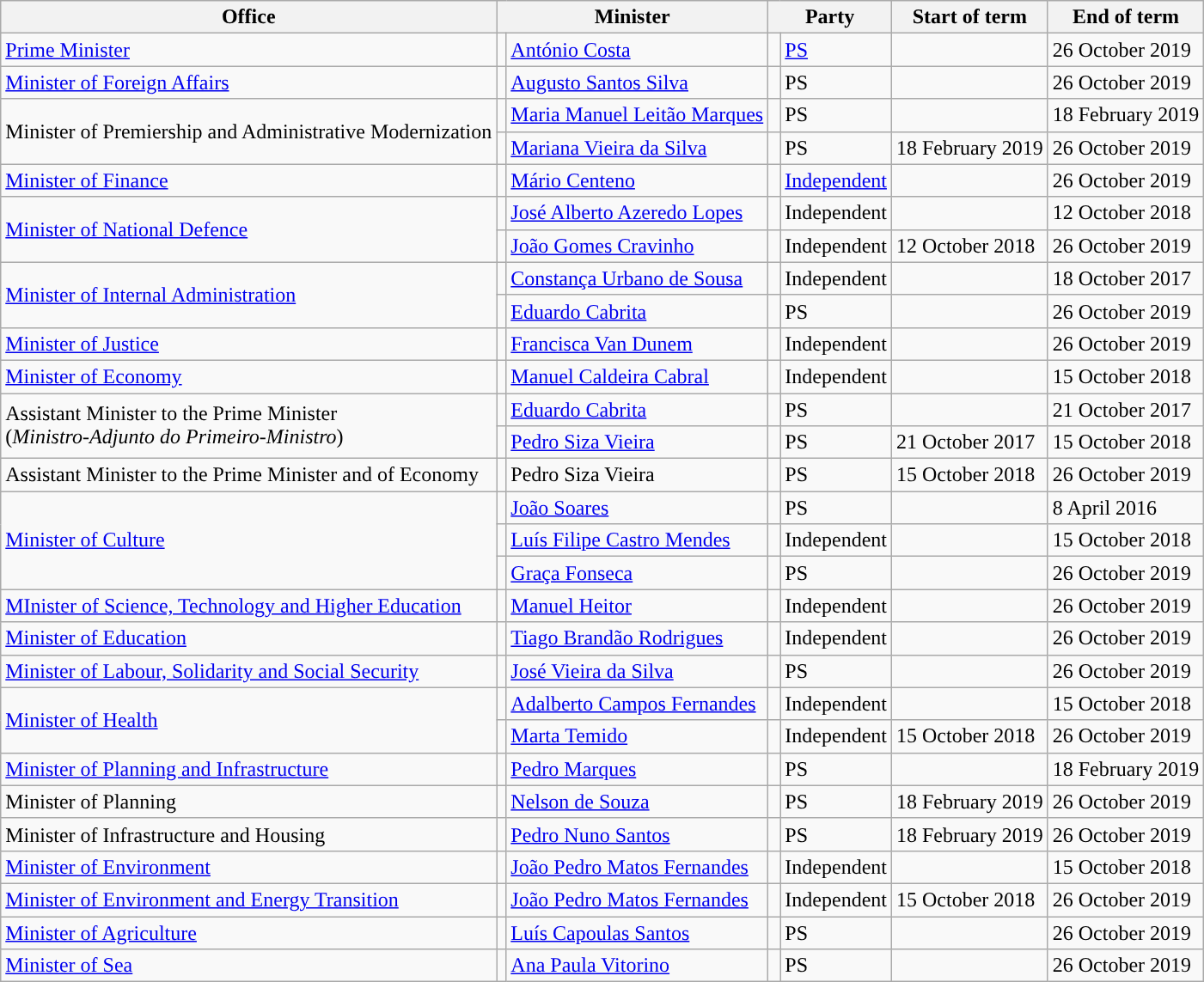<table class="wikitable" style="font-size: 100%;">
<tr>
<th>Office</th>
<th colspan="2">Minister</th>
<th colspan="2">Party</th>
<th>Start of term</th>
<th>End of term</th>
</tr>
<tr>
<td><a href='#'>Prime Minister</a></td>
<td></td>
<td><a href='#'>António Costa</a></td>
<td width="2px" style="background:"></td>
<td><a href='#'>PS</a></td>
<td></td>
<td>26 October 2019</td>
</tr>
<tr>
<td><a href='#'>Minister of Foreign Affairs</a></td>
<td></td>
<td><a href='#'>Augusto Santos Silva</a></td>
<td width="2px" style="background:"></td>
<td>PS</td>
<td></td>
<td>26 October 2019</td>
</tr>
<tr>
<td rowspan="2">Minister of Premiership and Administrative Modernization</td>
<td></td>
<td><a href='#'>Maria Manuel Leitão Marques</a></td>
<td width="2px" style="background:"></td>
<td>PS</td>
<td></td>
<td>18 February 2019</td>
</tr>
<tr>
<td></td>
<td><a href='#'>Mariana Vieira da Silva</a></td>
<td width="2px" style="background:"></td>
<td>PS</td>
<td>18 February 2019</td>
<td>26 October 2019</td>
</tr>
<tr>
<td><a href='#'>Minister of Finance</a></td>
<td></td>
<td><a href='#'>Mário Centeno</a></td>
<td width="2px" style="background:"></td>
<td><a href='#'>Independent</a></td>
<td></td>
<td>26 October 2019</td>
</tr>
<tr>
<td rowspan="2"><a href='#'>Minister of National Defence</a></td>
<td></td>
<td><a href='#'>José Alberto Azeredo Lopes</a></td>
<td width="2px" style="background:"></td>
<td>Independent</td>
<td></td>
<td>12 October 2018</td>
</tr>
<tr>
<td></td>
<td><a href='#'>João Gomes Cravinho</a></td>
<td width="2px" style="background:"></td>
<td>Independent</td>
<td>12 October 2018</td>
<td>26 October 2019</td>
</tr>
<tr>
<td rowspan="2"><a href='#'>Minister of Internal Administration</a></td>
<td></td>
<td><a href='#'>Constança Urbano de Sousa</a></td>
<td width="2px" style="background:"></td>
<td>Independent</td>
<td></td>
<td>18 October 2017</td>
</tr>
<tr>
<td></td>
<td><a href='#'>Eduardo Cabrita</a></td>
<td width="2px" style="background:"></td>
<td>PS</td>
<td></td>
<td>26 October 2019</td>
</tr>
<tr>
<td><a href='#'>Minister of Justice</a></td>
<td></td>
<td><a href='#'>Francisca Van Dunem</a></td>
<td width="2px" style="background:"></td>
<td>Independent</td>
<td></td>
<td>26 October 2019</td>
</tr>
<tr>
<td><a href='#'>Minister of Economy</a></td>
<td></td>
<td><a href='#'>Manuel Caldeira Cabral</a></td>
<td width="2px" style="background:"></td>
<td>Independent</td>
<td></td>
<td>15 October 2018</td>
</tr>
<tr>
<td rowspan="2">Assistant Minister to the Prime Minister<br>(<em>Ministro-Adjunto do Primeiro-Ministro</em>) </td>
<td></td>
<td><a href='#'>Eduardo Cabrita</a></td>
<td width="2px" style="background:"></td>
<td>PS</td>
<td></td>
<td>21 October 2017</td>
</tr>
<tr>
<td></td>
<td><a href='#'>Pedro Siza Vieira</a></td>
<td width="2px" style="background:"></td>
<td>PS</td>
<td>21 October 2017</td>
<td>15 October 2018</td>
</tr>
<tr>
<td>Assistant Minister to the Prime Minister and of Economy</td>
<td></td>
<td>Pedro Siza Vieira</td>
<td width="2px" style="background:"></td>
<td>PS</td>
<td>15 October 2018</td>
<td>26 October 2019</td>
</tr>
<tr>
<td rowspan="3"><a href='#'>Minister of Culture</a></td>
<td></td>
<td><a href='#'>João Soares</a></td>
<td width="2px" style="background:"></td>
<td>PS</td>
<td></td>
<td>8 April 2016</td>
</tr>
<tr>
<td></td>
<td><a href='#'>Luís Filipe Castro Mendes</a></td>
<td width="2px" style="background:"></td>
<td>Independent</td>
<td></td>
<td>15 October 2018</td>
</tr>
<tr>
<td></td>
<td><a href='#'>Graça Fonseca</a></td>
<td width="2px" style="background:"></td>
<td>PS</td>
<td></td>
<td>26 October 2019</td>
</tr>
<tr>
<td><a href='#'>MInister of Science, Technology and Higher Education</a></td>
<td></td>
<td><a href='#'>Manuel Heitor</a></td>
<td width="2px" style="background:"></td>
<td>Independent</td>
<td></td>
<td>26 October 2019</td>
</tr>
<tr>
<td><a href='#'>Minister of Education</a></td>
<td></td>
<td><a href='#'>Tiago Brandão Rodrigues</a></td>
<td width="2px" style="background:"></td>
<td>Independent</td>
<td></td>
<td>26 October 2019</td>
</tr>
<tr>
<td><a href='#'>Minister of Labour, Solidarity and Social Security</a></td>
<td></td>
<td><a href='#'>José  Vieira da Silva</a></td>
<td width="2px" style="background:"></td>
<td>PS</td>
<td></td>
<td>26 October 2019</td>
</tr>
<tr>
<td rowspan="2"><a href='#'>Minister of Health</a></td>
<td></td>
<td><a href='#'>Adalberto Campos Fernandes</a></td>
<td width="2px" style="background:"></td>
<td>Independent</td>
<td></td>
<td>15 October 2018</td>
</tr>
<tr>
<td></td>
<td><a href='#'>Marta Temido</a></td>
<td width="2px" style="background:"></td>
<td>Independent</td>
<td>15 October 2018</td>
<td>26 October 2019</td>
</tr>
<tr>
<td><a href='#'>Minister of Planning and Infrastructure</a></td>
<td></td>
<td><a href='#'>Pedro Marques</a></td>
<td width="2px" style="background:"></td>
<td>PS</td>
<td></td>
<td>18 February 2019</td>
</tr>
<tr>
<td>Minister of Planning</td>
<td></td>
<td><a href='#'>Nelson de Souza</a></td>
<td width="2px" style="background:"></td>
<td>PS</td>
<td>18 February 2019</td>
<td>26 October 2019</td>
</tr>
<tr>
<td>Minister of Infrastructure and Housing</td>
<td></td>
<td><a href='#'>Pedro Nuno Santos</a></td>
<td width="2px" style="background:"></td>
<td>PS</td>
<td>18 February 2019</td>
<td>26 October 2019</td>
</tr>
<tr>
<td><a href='#'>Minister of Environment</a></td>
<td></td>
<td><a href='#'>João Pedro Matos Fernandes</a></td>
<td width="2px" style="background:"></td>
<td>Independent</td>
<td></td>
<td>15 October 2018</td>
</tr>
<tr>
<td><a href='#'>Minister of Environment and Energy Transition</a></td>
<td></td>
<td><a href='#'>João Pedro Matos Fernandes</a></td>
<td width="2px" style="background:"></td>
<td>Independent</td>
<td>15 October 2018</td>
<td>26 October 2019</td>
</tr>
<tr>
<td><a href='#'>Minister of Agriculture</a></td>
<td></td>
<td><a href='#'>Luís Capoulas Santos</a></td>
<td width="2px" style="background:"></td>
<td>PS</td>
<td></td>
<td>26 October 2019</td>
</tr>
<tr>
<td><a href='#'>Minister of Sea</a></td>
<td></td>
<td><a href='#'>Ana Paula Vitorino</a></td>
<td width="2px" style="background:"></td>
<td>PS</td>
<td></td>
<td>26 October 2019</td>
</tr>
</table>
